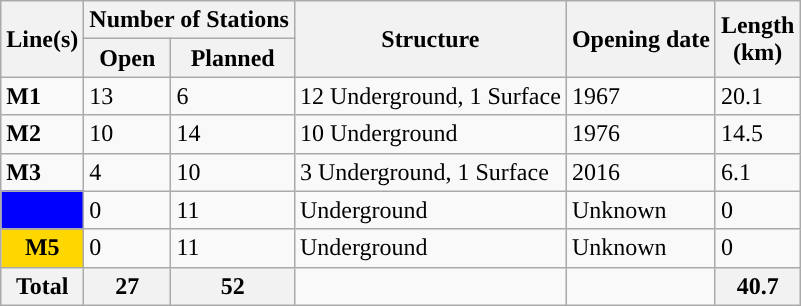<table class="wikitable sortable">
<tr>
<th rowspan=2 data-sort-type="number">Line(s)</th>
<th colspan=2>Number of Stations</th>
<th rowspan=2>Structure</th>
<th rowspan=2>Opening date</th>
<th rowspan=2>Length<br>(km)</th>
</tr>
<tr>
<th>Open</th>
<th>Planned</th>
</tr>
<tr>
<td style="background: #"><strong>M1</strong></td>
<td>13</td>
<td>6</td>
<td>12 Underground, 1 Surface</td>
<td>1967</td>
<td>20.1</td>
</tr>
<tr>
<td style="background: #"><strong>M2</strong></td>
<td>10</td>
<td>14</td>
<td>10 Underground</td>
<td>1976</td>
<td>14.5</td>
</tr>
<tr>
<td style="background: #"><strong>M3</strong></td>
<td>4</td>
<td>10</td>
<td>3 Underground, 1 Surface</td>
<td>2016</td>
<td>6.1</td>
</tr>
<tr>
<td style="background: blue; text-align: center;"></td>
<td>0</td>
<td>11</td>
<td>Underground</td>
<td>Unknown</td>
<td>0</td>
</tr>
<tr>
<td style="background: gold; text-align: center;"><strong>M5</strong></td>
<td>0</td>
<td>11</td>
<td>Underground</td>
<td>Unknown</td>
<td>0</td>
</tr>
<tr>
<th>Total</th>
<th>27</th>
<th>52</th>
<td></td>
<td></td>
<th>40.7</th>
</tr>
</table>
